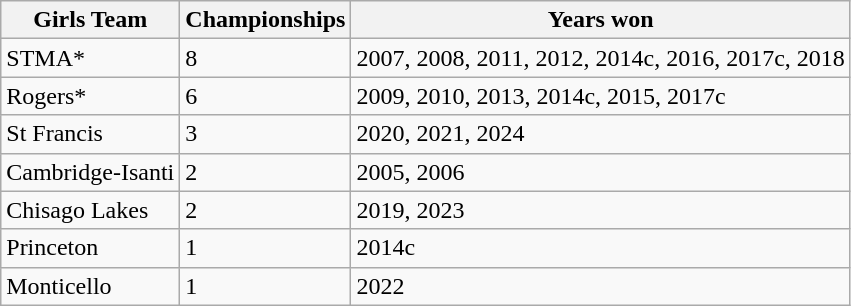<table class="wikitable">
<tr>
<th>Girls Team</th>
<th>Championships</th>
<th>Years won</th>
</tr>
<tr>
<td>STMA*</td>
<td>8</td>
<td>2007, 2008, 2011, 2012, 2014c, 2016, 2017c, 2018</td>
</tr>
<tr>
<td>Rogers*</td>
<td>6</td>
<td>2009, 2010, 2013, 2014c, 2015, 2017c</td>
</tr>
<tr>
<td>St Francis</td>
<td>3</td>
<td>2020, 2021, 2024</td>
</tr>
<tr>
<td>Cambridge-Isanti</td>
<td>2</td>
<td>2005, 2006</td>
</tr>
<tr>
<td>Chisago Lakes</td>
<td>2</td>
<td>2019, 2023</td>
</tr>
<tr>
<td>Princeton</td>
<td>1</td>
<td>2014c</td>
</tr>
<tr>
<td>Monticello</td>
<td>1</td>
<td>2022</td>
</tr>
</table>
